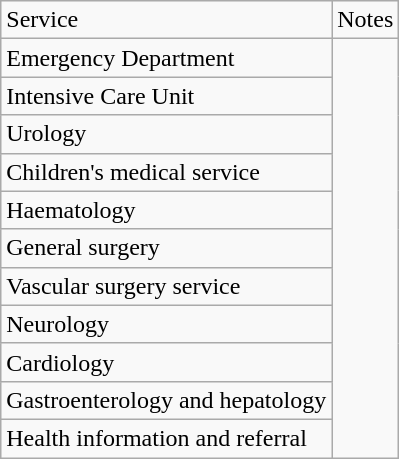<table class="wikitable">
<tr>
<td>Service</td>
<td>Notes</td>
</tr>
<tr>
<td>Emergency Department</td>
</tr>
<tr>
<td>Intensive Care Unit</td>
</tr>
<tr>
<td>Urology</td>
</tr>
<tr>
<td>Children's medical service</td>
</tr>
<tr>
<td>Haematology</td>
</tr>
<tr>
<td>General surgery</td>
</tr>
<tr Obstetrics and Gynaecology>
<td>Vascular surgery service</td>
</tr>
<tr>
<td>Neurology</td>
</tr>
<tr>
<td>Cardiology</td>
</tr>
<tr>
<td>Gastroenterology and hepatology</td>
</tr>
<tr>
<td>Health information and referral</td>
</tr>
</table>
